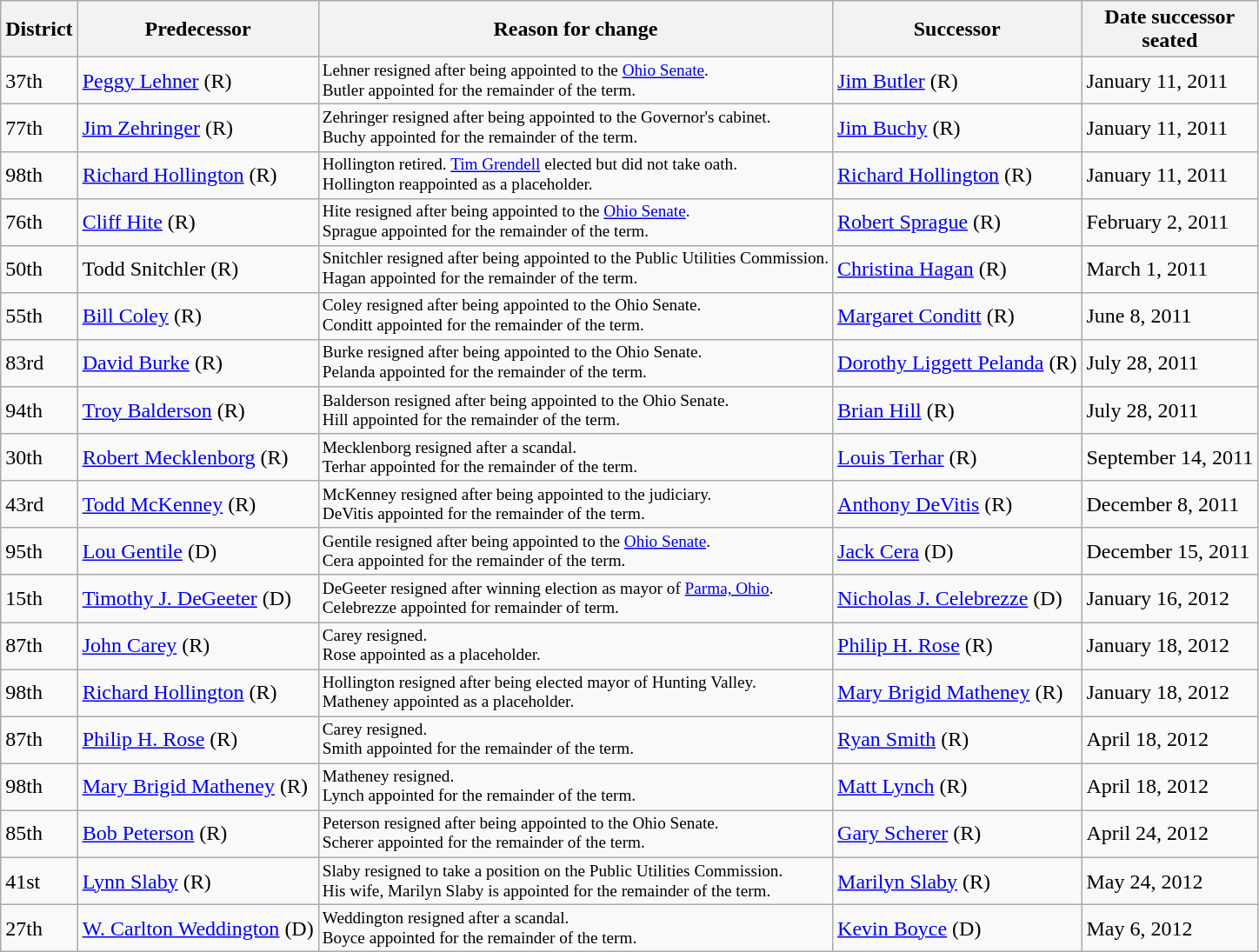<table class="wikitable sortable">
<tr>
<th>District</th>
<th>Predecessor</th>
<th>Reason for change</th>
<th>Successor</th>
<th>Date successor<br>seated</th>
</tr>
<tr>
<td>37th</td>
<td><a href='#'>Peggy Lehner</a> (R)</td>
<td style="font-size:80%">Lehner resigned after being appointed to the <a href='#'>Ohio Senate</a>.<br>Butler appointed for the remainder of the term.</td>
<td><a href='#'>Jim Butler</a> (R)</td>
<td>January 11, 2011</td>
</tr>
<tr>
<td>77th</td>
<td><a href='#'>Jim Zehringer</a> (R)</td>
<td style="font-size:80%">Zehringer resigned after being appointed to the Governor's cabinet.<br>Buchy appointed for the remainder of the term.</td>
<td><a href='#'>Jim Buchy</a> (R)</td>
<td>January 11, 2011</td>
</tr>
<tr>
<td>98th</td>
<td><a href='#'>Richard Hollington</a> (R)</td>
<td style="font-size:80%">Hollington retired.  <a href='#'>Tim Grendell</a> elected but did not take oath.<br>Hollington reappointed as a placeholder.</td>
<td><a href='#'>Richard Hollington</a> (R)</td>
<td>January 11, 2011</td>
</tr>
<tr>
<td>76th</td>
<td><a href='#'>Cliff Hite</a> (R)</td>
<td style="font-size:80%">Hite resigned after being appointed to the <a href='#'>Ohio Senate</a>.<br>Sprague appointed for the remainder of the term.</td>
<td><a href='#'>Robert Sprague</a> (R)</td>
<td>February 2, 2011</td>
</tr>
<tr>
<td>50th</td>
<td>Todd Snitchler (R)</td>
<td style="font-size:80%">Snitchler resigned after being appointed to the Public Utilities Commission.<br>Hagan appointed for the remainder of the term.</td>
<td><a href='#'>Christina Hagan</a> (R)</td>
<td>March 1, 2011</td>
</tr>
<tr>
<td>55th</td>
<td><a href='#'>Bill Coley</a> (R)</td>
<td style="font-size:80%">Coley resigned after being appointed to the Ohio Senate.<br>Conditt appointed for the remainder of the term.</td>
<td><a href='#'>Margaret Conditt</a> (R)</td>
<td>June 8, 2011</td>
</tr>
<tr>
<td>83rd</td>
<td><a href='#'>David Burke</a> (R)</td>
<td style="font-size:80%">Burke resigned after being appointed to the Ohio Senate.<br>Pelanda appointed for the remainder of the term.</td>
<td><a href='#'>Dorothy Liggett Pelanda</a> (R)</td>
<td>July 28, 2011</td>
</tr>
<tr>
<td>94th</td>
<td><a href='#'>Troy Balderson</a> (R)</td>
<td style="font-size:80%">Balderson resigned after being appointed to the Ohio Senate.<br>Hill appointed for the remainder of the term.</td>
<td><a href='#'>Brian Hill</a> (R)</td>
<td>July 28, 2011</td>
</tr>
<tr>
<td>30th</td>
<td><a href='#'>Robert Mecklenborg</a> (R)</td>
<td style="font-size:80%">Mecklenborg resigned after a scandal.<br>Terhar appointed for the remainder of the term.</td>
<td><a href='#'>Louis Terhar</a> (R)</td>
<td>September 14, 2011</td>
</tr>
<tr>
<td>43rd</td>
<td><a href='#'>Todd McKenney</a> (R)</td>
<td style="font-size:80%">McKenney resigned after being appointed to the judiciary.<br>DeVitis appointed for the remainder of the term.</td>
<td><a href='#'>Anthony DeVitis</a> (R)</td>
<td>December 8, 2011</td>
</tr>
<tr>
<td>95th</td>
<td><a href='#'>Lou Gentile</a> (D)</td>
<td style="font-size:80%">Gentile resigned after being appointed to the <a href='#'>Ohio Senate</a>.<br>Cera appointed for the remainder of the term.</td>
<td><a href='#'>Jack Cera</a> (D)</td>
<td>December 15, 2011</td>
</tr>
<tr>
<td>15th</td>
<td><a href='#'>Timothy J. DeGeeter</a> (D)</td>
<td style="font-size:80%">DeGeeter resigned after winning election as mayor of <a href='#'>Parma, Ohio</a>.<br>Celebrezze appointed for remainder of term.</td>
<td><a href='#'>Nicholas J. Celebrezze</a> (D)</td>
<td>January 16, 2012</td>
</tr>
<tr>
<td>87th</td>
<td><a href='#'>John Carey</a> (R)</td>
<td style="font-size:80%">Carey resigned.<br>Rose appointed as a placeholder.</td>
<td><a href='#'>Philip H. Rose</a> (R)</td>
<td>January 18, 2012</td>
</tr>
<tr>
<td>98th</td>
<td><a href='#'>Richard Hollington</a> (R)</td>
<td style="font-size:80%">Hollington resigned after being elected mayor of Hunting Valley.<br>Matheney appointed as a placeholder.</td>
<td><a href='#'>Mary Brigid Matheney</a> (R)</td>
<td>January 18, 2012</td>
</tr>
<tr>
<td>87th</td>
<td><a href='#'>Philip H. Rose</a> (R)</td>
<td style="font-size:80%">Carey resigned.<br>Smith appointed for the remainder of the term.</td>
<td><a href='#'>Ryan Smith</a> (R)</td>
<td>April 18, 2012</td>
</tr>
<tr>
<td>98th</td>
<td><a href='#'>Mary Brigid Matheney</a> (R)</td>
<td style="font-size:80%">Matheney resigned.<br>Lynch appointed for the remainder of the term.</td>
<td><a href='#'>Matt Lynch</a> (R)</td>
<td>April 18, 2012</td>
</tr>
<tr>
<td>85th</td>
<td><a href='#'>Bob Peterson</a> (R)</td>
<td style="font-size:80%">Peterson resigned after being appointed to the Ohio Senate.<br>Scherer appointed for the remainder of the term.</td>
<td><a href='#'>Gary Scherer</a> (R)</td>
<td>April 24, 2012</td>
</tr>
<tr>
<td>41st</td>
<td><a href='#'>Lynn Slaby</a> (R)</td>
<td style="font-size:80%">Slaby resigned to take a position on the Public Utilities Commission.<br>His wife, Marilyn Slaby is appointed for the remainder of the term.</td>
<td><a href='#'>Marilyn Slaby</a> (R)</td>
<td>May 24, 2012</td>
</tr>
<tr>
<td>27th</td>
<td><a href='#'>W. Carlton Weddington</a> (D)</td>
<td style="font-size:80%">Weddington resigned after a scandal.<br>Boyce appointed for the remainder of the term.</td>
<td><a href='#'>Kevin Boyce</a> (D)</td>
<td>May 6, 2012</td>
</tr>
</table>
